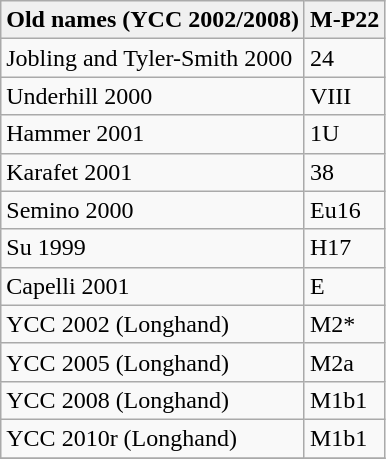<table class="wikitable">
<tr>
<td align="right" style="background:#f0f0f0;"><strong>Old names (YCC 2002/2008)</strong></td>
<td align="right" style="background:#f0f0f0;"><strong>M-P22</strong></td>
</tr>
<tr>
<td>Jobling and Tyler-Smith 2000</td>
<td>24</td>
</tr>
<tr>
<td>Underhill 2000</td>
<td>VIII</td>
</tr>
<tr>
<td>Hammer 2001</td>
<td>1U</td>
</tr>
<tr>
<td>Karafet 2001</td>
<td>38</td>
</tr>
<tr>
<td>Semino 2000</td>
<td>Eu16</td>
</tr>
<tr>
<td>Su 1999</td>
<td>H17</td>
</tr>
<tr>
<td>Capelli 2001</td>
<td>E</td>
</tr>
<tr>
<td>YCC 2002 (Longhand)</td>
<td>M2*</td>
</tr>
<tr>
<td>YCC 2005 (Longhand)</td>
<td>M2a</td>
</tr>
<tr>
<td>YCC 2008 (Longhand)</td>
<td>M1b1</td>
</tr>
<tr>
<td>YCC 2010r (Longhand)</td>
<td>M1b1</td>
</tr>
<tr>
</tr>
</table>
